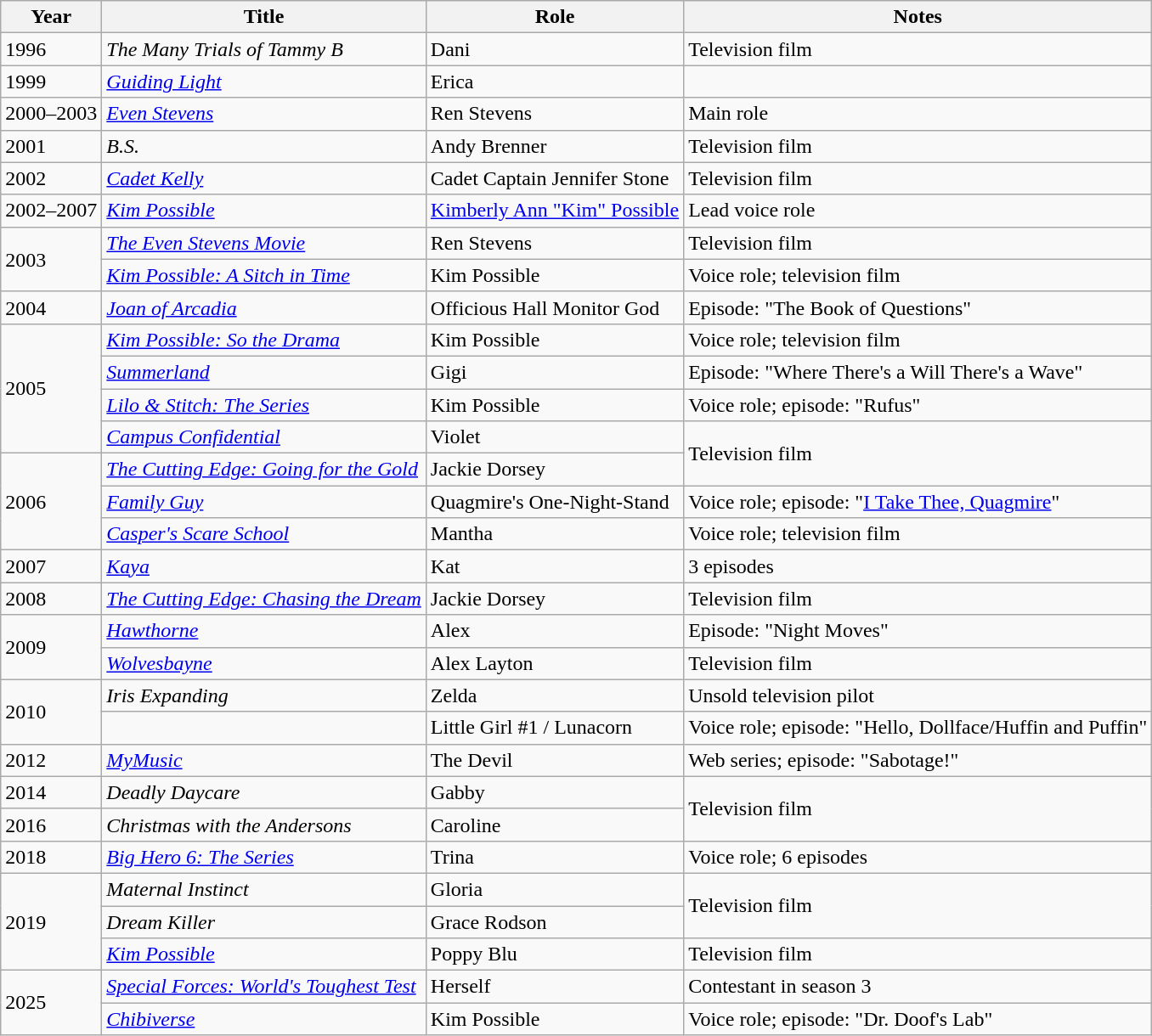<table class="wikitable sortable">
<tr>
<th>Year</th>
<th>Title</th>
<th>Role</th>
<th class="unsortable">Notes</th>
</tr>
<tr>
<td>1996</td>
<td><em>The Many Trials of Tammy B</em></td>
<td>Dani</td>
<td>Television film</td>
</tr>
<tr>
<td>1999</td>
<td><em><a href='#'>Guiding Light</a></em></td>
<td>Erica</td>
<td></td>
</tr>
<tr>
<td>2000–2003</td>
<td><em><a href='#'>Even Stevens</a></em></td>
<td>Ren Stevens</td>
<td>Main role</td>
</tr>
<tr>
<td>2001</td>
<td><em>B.S.</em></td>
<td>Andy Brenner</td>
<td>Television film</td>
</tr>
<tr>
<td>2002</td>
<td><em><a href='#'>Cadet Kelly</a></em></td>
<td>Cadet Captain Jennifer Stone</td>
<td>Television film</td>
</tr>
<tr>
<td>2002–2007</td>
<td><em><a href='#'>Kim Possible</a></em></td>
<td><a href='#'>Kimberly Ann "Kim" Possible</a></td>
<td>Lead voice role</td>
</tr>
<tr>
<td rowspan=2>2003</td>
<td><em><a href='#'>The Even Stevens Movie</a></em></td>
<td>Ren Stevens</td>
<td>Television film</td>
</tr>
<tr>
<td><em><a href='#'>Kim Possible: A Sitch in Time</a></em></td>
<td>Kim Possible</td>
<td>Voice role; television film</td>
</tr>
<tr>
<td>2004</td>
<td><em><a href='#'>Joan of Arcadia</a></em></td>
<td>Officious Hall Monitor God</td>
<td>Episode: "The Book of Questions"</td>
</tr>
<tr>
<td rowspan=4>2005</td>
<td><em><a href='#'>Kim Possible: So the Drama</a></em></td>
<td>Kim Possible</td>
<td>Voice role; television film</td>
</tr>
<tr>
<td><em><a href='#'>Summerland</a></em></td>
<td>Gigi</td>
<td>Episode: "Where There's a Will There's a Wave"</td>
</tr>
<tr>
<td><em><a href='#'>Lilo & Stitch: The Series</a></em></td>
<td>Kim Possible</td>
<td>Voice role; episode: "Rufus"</td>
</tr>
<tr>
<td><em><a href='#'>Campus Confidential</a></em></td>
<td>Violet</td>
<td rowspan="2">Television film</td>
</tr>
<tr>
<td rowspan=3>2006</td>
<td><em><a href='#'>The Cutting Edge: Going for the Gold</a></em></td>
<td>Jackie Dorsey</td>
</tr>
<tr>
<td><em><a href='#'>Family Guy</a></em></td>
<td>Quagmire's One-Night-Stand</td>
<td>Voice role; episode: "<a href='#'>I Take Thee, Quagmire</a>"</td>
</tr>
<tr>
<td><em><a href='#'>Casper's Scare School</a></em></td>
<td>Mantha</td>
<td>Voice role; television film</td>
</tr>
<tr>
<td>2007</td>
<td><em><a href='#'>Kaya</a></em></td>
<td>Kat</td>
<td>3 episodes</td>
</tr>
<tr>
<td>2008</td>
<td><em><a href='#'>The Cutting Edge: Chasing the Dream</a></em></td>
<td>Jackie Dorsey</td>
<td>Television film</td>
</tr>
<tr>
<td rowspan=2>2009</td>
<td><em><a href='#'>Hawthorne</a></em></td>
<td>Alex</td>
<td>Episode: "Night Moves"</td>
</tr>
<tr>
<td><em><a href='#'>Wolvesbayne</a></em></td>
<td>Alex Layton</td>
<td>Television film</td>
</tr>
<tr>
<td rowspan=2>2010</td>
<td><em>Iris Expanding</em></td>
<td>Zelda</td>
<td>Unsold television pilot</td>
</tr>
<tr>
<td><em></em></td>
<td>Little Girl #1 / Lunacorn</td>
<td>Voice role; episode: "Hello, Dollface/Huffin and Puffin"</td>
</tr>
<tr>
<td>2012</td>
<td><em><a href='#'>MyMusic</a></em></td>
<td>The Devil</td>
<td>Web series; episode: "Sabotage!"</td>
</tr>
<tr>
<td>2014</td>
<td><em>Deadly Daycare</em></td>
<td>Gabby</td>
<td rowspan="2">Television film</td>
</tr>
<tr>
<td>2016</td>
<td><em>Christmas with the Andersons</em></td>
<td>Caroline</td>
</tr>
<tr>
<td>2018</td>
<td><em><a href='#'>Big Hero 6: The Series</a></em></td>
<td>Trina</td>
<td>Voice role; 6 episodes</td>
</tr>
<tr>
<td rowspan=3>2019</td>
<td><em>Maternal Instinct</em></td>
<td>Gloria</td>
<td rowspan="2">Television film</td>
</tr>
<tr>
<td><em>Dream Killer</em></td>
<td>Grace Rodson</td>
</tr>
<tr>
<td><em><a href='#'>Kim Possible</a></em></td>
<td>Poppy Blu</td>
<td>Television film</td>
</tr>
<tr>
<td rowspan=2>2025</td>
<td><em><a href='#'>Special Forces: World's Toughest Test</a></em></td>
<td>Herself</td>
<td>Contestant in season 3</td>
</tr>
<tr>
<td><em><a href='#'>Chibiverse</a></em></td>
<td>Kim Possible</td>
<td>Voice role; episode: "Dr. Doof's Lab"</td>
</tr>
</table>
